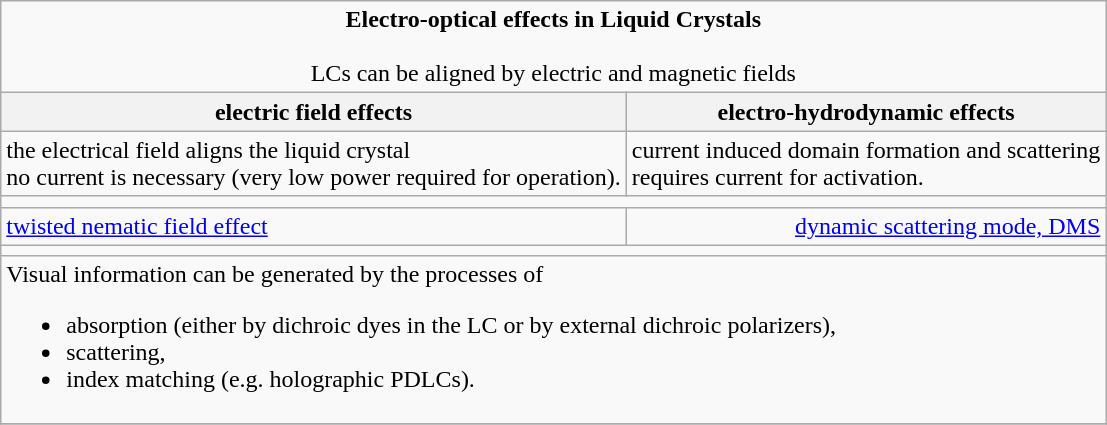<table class="wikitable">
<tr valign="top" align="left">
<td colspan="2"  align="center"><strong>Electro-optical effects in Liquid Crystals</strong><br><br>LCs can be aligned by electric and magnetic fields</td>
</tr>
<tr>
<th><strong>electric field effects</strong></th>
<th><strong>electro-hydrodynamic effects</strong></th>
</tr>
<tr>
<td>the electrical field aligns the liquid crystal<br>no current is necessary (very low power required for operation).</td>
<td>current induced domain formation and scattering<br>requires current for activation.</td>
</tr>
<tr>
<td colspan="2"></td>
</tr>
<tr>
<td valign="top"><a href='#'>twisted nematic field effect</a></td>
<td align="right" valign="top"><a href='#'>dynamic scattering mode, DMS</a></td>
</tr>
<tr>
<td colspan="2"></td>
</tr>
<tr>
<td colspan="2">Visual information can be generated by the processes of<br><ul><li>absorption (either by dichroic dyes in the LC or by external dichroic polarizers),</li><li>scattering,</li><li>index matching (e.g. holographic PDLCs).</li></ul></td>
</tr>
<tr>
</tr>
</table>
